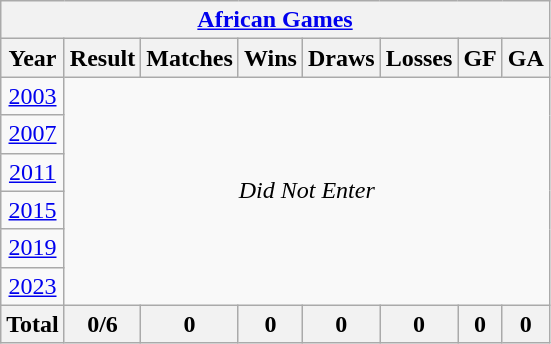<table class="wikitable" style="text-align: center;">
<tr>
<th colspan=10><a href='#'>African Games</a></th>
</tr>
<tr>
<th>Year</th>
<th>Result</th>
<th>Matches</th>
<th>Wins</th>
<th>Draws</th>
<th>Losses</th>
<th>GF</th>
<th>GA</th>
</tr>
<tr>
<td> <a href='#'>2003</a></td>
<td rowspan=6 colspan=7><em>Did Not Enter</em></td>
</tr>
<tr>
<td> <a href='#'>2007</a></td>
</tr>
<tr>
<td> <a href='#'>2011</a></td>
</tr>
<tr>
<td> <a href='#'>2015</a></td>
</tr>
<tr>
<td> <a href='#'>2019</a></td>
</tr>
<tr>
<td> <a href='#'>2023</a></td>
</tr>
<tr>
<th>Total</th>
<th>0/6</th>
<th>0</th>
<th>0</th>
<th>0</th>
<th>0</th>
<th>0</th>
<th>0</th>
</tr>
</table>
